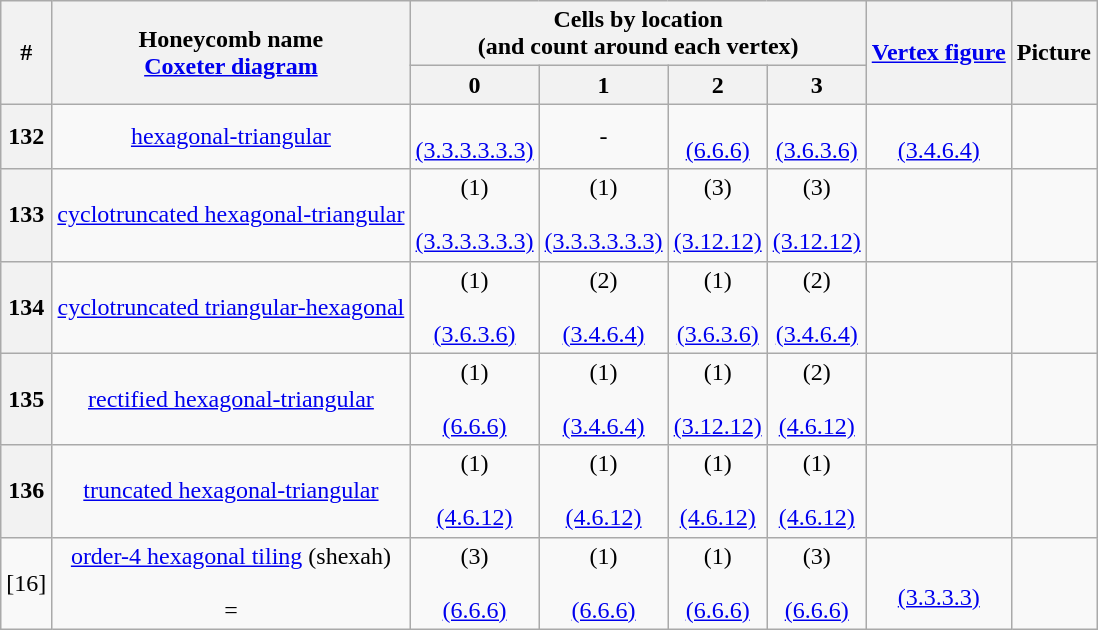<table class="wikitable">
<tr>
<th rowspan=2>#</th>
<th rowspan=2>Honeycomb name<br><a href='#'>Coxeter diagram</a></th>
<th colspan=4>Cells by location<br>(and count around each vertex)</th>
<th rowspan=2><a href='#'>Vertex figure</a></th>
<th rowspan=2>Picture</th>
</tr>
<tr>
<th>0<br></th>
<th>1<br></th>
<th>2<br></th>
<th>3<br></th>
</tr>
<tr align=center>
<th>132</th>
<td><a href='#'>hexagonal-triangular</a><br></td>
<td><br><a href='#'>(3.3.3.3.3.3)</a></td>
<td>-</td>
<td><br><a href='#'>(6.6.6)</a></td>
<td><br><a href='#'>(3.6.3.6)</a></td>
<td><br><a href='#'>(3.4.6.4)</a></td>
<td></td>
</tr>
<tr align=center>
<th>133</th>
<td><a href='#'>cyclotruncated hexagonal-triangular</a><br></td>
<td>(1)<br><br><a href='#'>(3.3.3.3.3.3)</a></td>
<td>(1)<br><br><a href='#'>(3.3.3.3.3.3)</a></td>
<td>(3)<br><br><a href='#'>(3.12.12)</a></td>
<td>(3)<br><br><a href='#'>(3.12.12)</a></td>
<td></td>
<td></td>
</tr>
<tr align=center>
<th>134</th>
<td><a href='#'>cyclotruncated triangular-hexagonal</a><br></td>
<td>(1)<br><br><a href='#'>(3.6.3.6)</a></td>
<td>(2)<br><br><a href='#'>(3.4.6.4)</a></td>
<td>(1)<br><br><a href='#'>(3.6.3.6)</a></td>
<td>(2)<br><br><a href='#'>(3.4.6.4)</a></td>
<td></td>
<td></td>
</tr>
<tr align=center>
<th>135</th>
<td><a href='#'>rectified hexagonal-triangular</a><br></td>
<td>(1)<br><br><a href='#'>(6.6.6)</a></td>
<td>(1)<br><br><a href='#'>(3.4.6.4)</a></td>
<td>(1)<br><br><a href='#'>(3.12.12)</a></td>
<td>(2)<br><br><a href='#'>(4.6.12)</a></td>
<td></td>
<td></td>
</tr>
<tr align=center>
<th>136</th>
<td><a href='#'>truncated hexagonal-triangular</a><br></td>
<td>(1)<br><br><a href='#'>(4.6.12)</a></td>
<td>(1)<br><br><a href='#'>(4.6.12)</a></td>
<td>(1)<br><br><a href='#'>(4.6.12)</a></td>
<td>(1)<br><br><a href='#'>(4.6.12)</a></td>
<td></td>
<td></td>
</tr>
<tr align=center>
<td>[16]</td>
<td><a href='#'>order-4 hexagonal tiling</a> (shexah)<br><br>=</td>
<td>(3)<br><br><a href='#'>(6.6.6)</a></td>
<td>(1)<br><br><a href='#'>(6.6.6)</a></td>
<td>(1)<br><br><a href='#'>(6.6.6)</a></td>
<td>(3)<br><br><a href='#'>(6.6.6)</a></td>
<td><br><a href='#'>(3.3.3.3)</a></td>
<td></td>
</tr>
</table>
